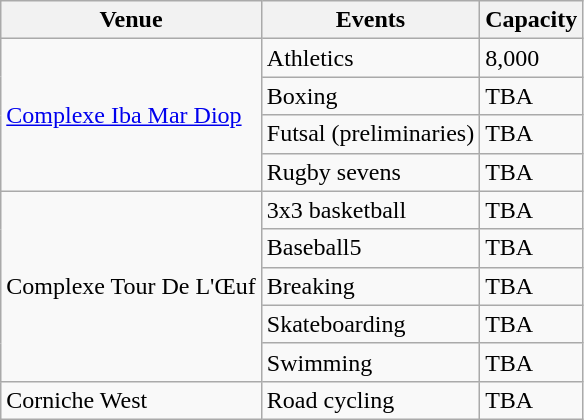<table class="wikitable sortable">
<tr>
<th>Venue</th>
<th>Events</th>
<th>Capacity</th>
</tr>
<tr>
<td rowspan=4><a href='#'>Complexe Iba Mar Diop</a></td>
<td>Athletics</td>
<td>8,000</td>
</tr>
<tr>
<td>Boxing</td>
<td>TBA</td>
</tr>
<tr>
<td>Futsal (preliminaries)</td>
<td>TBA</td>
</tr>
<tr>
<td>Rugby sevens</td>
<td>TBA</td>
</tr>
<tr>
<td rowspan=5>Complexe Tour De L'Œuf</td>
<td>3x3 basketball</td>
<td>TBA</td>
</tr>
<tr>
<td>Baseball5</td>
<td>TBA</td>
</tr>
<tr>
<td>Breaking</td>
<td>TBA</td>
</tr>
<tr>
<td>Skateboarding</td>
<td>TBA</td>
</tr>
<tr>
<td>Swimming</td>
<td>TBA</td>
</tr>
<tr>
<td>Corniche West</td>
<td>Road cycling</td>
<td>TBA</td>
</tr>
</table>
